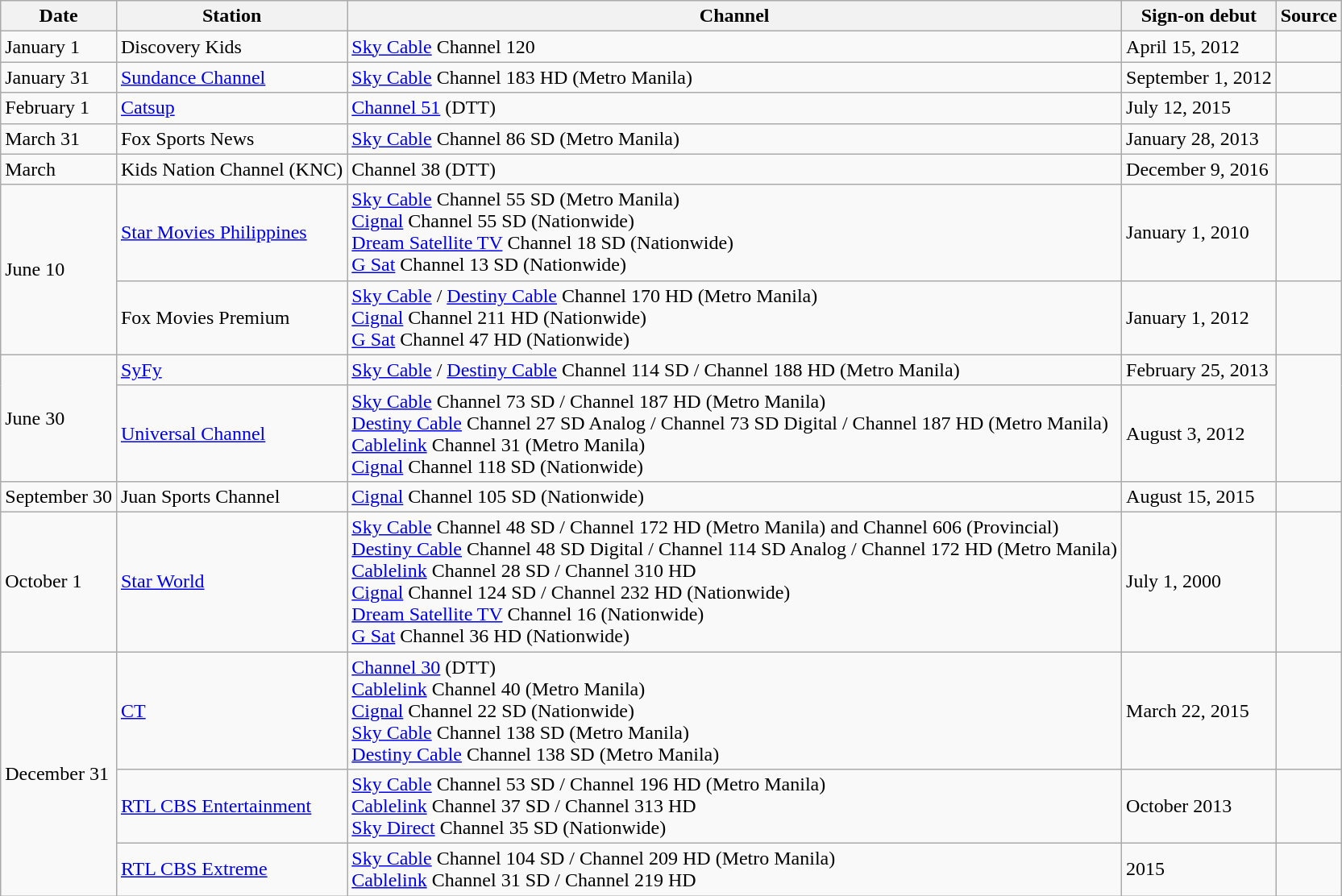<table class="wikitable">
<tr>
<th>Date</th>
<th>Station</th>
<th>Channel</th>
<th>Sign-on debut</th>
<th>Source</th>
</tr>
<tr>
<td>January 1</td>
<td>Discovery Kids</td>
<td><a href='#'>Sky Cable</a> Channel 120</td>
<td>April 15, 2012</td>
<td></td>
</tr>
<tr>
<td>January 31</td>
<td><a href='#'>Sundance Channel</a></td>
<td><a href='#'>Sky Cable</a> Channel 183 HD (Metro Manila)</td>
<td>September 1, 2012</td>
<td></td>
</tr>
<tr>
<td>February 1</td>
<td><a href='#'>Catsup</a></td>
<td><a href='#'>Channel 51</a> (DTT)</td>
<td>July 12, 2015</td>
<td></td>
</tr>
<tr>
<td>March 31</td>
<td>Fox Sports News</td>
<td><a href='#'>Sky Cable</a> Channel 86 SD (Metro Manila)</td>
<td>January 28, 2013</td>
<td></td>
</tr>
<tr>
<td>March</td>
<td>Kids Nation Channel (KNC)</td>
<td>Channel 38 (DTT)</td>
<td>December 9, 2016</td>
<td></td>
</tr>
<tr>
<td rowspan=2>June 10</td>
<td><a href='#'>Star Movies Philippines</a></td>
<td><a href='#'>Sky Cable</a> Channel 55 SD (Metro Manila)<br><a href='#'>Cignal</a> Channel 55 SD (Nationwide) <br><a href='#'>Dream Satellite TV</a> Channel 18 SD (Nationwide) <br><a href='#'>G Sat</a> Channel 13 SD (Nationwide)</td>
<td>January 1, 2010</td>
<td></td>
</tr>
<tr>
<td>Fox Movies Premium</td>
<td><a href='#'>Sky Cable</a> / <a href='#'>Destiny Cable</a> Channel 170 HD (Metro Manila)<br><a href='#'>Cignal</a> Channel 211 HD (Nationwide)<br><a href='#'>G Sat</a> Channel 47 HD (Nationwide)</td>
<td>January 1, 2012</td>
<td></td>
</tr>
<tr>
<td rowspan=2>June 30</td>
<td><a href='#'>SyFy</a></td>
<td><a href='#'>Sky Cable</a> / <a href='#'>Destiny Cable</a> Channel 114 SD / Channel 188 HD (Metro Manila)<br></td>
<td>February 25, 2013</td>
<td rowspan=2></td>
</tr>
<tr>
<td><a href='#'>Universal Channel</a></td>
<td><a href='#'>Sky Cable</a> Channel 73 SD / Channel 187 HD (Metro Manila)<br><a href='#'>Destiny Cable</a> Channel 27 SD Analog / Channel 73 SD Digital / Channel 187 HD (Metro Manila)<br><a href='#'>Cablelink</a> Channel 31 (Metro Manila)<br><a href='#'>Cignal</a> Channel 118 SD (Nationwide)</td>
<td>August 3, 2012</td>
</tr>
<tr>
<td>September 30</td>
<td>Juan Sports Channel</td>
<td><a href='#'>Cignal</a> Channel 105 SD (Nationwide)</td>
<td>August 15, 2015</td>
<td></td>
</tr>
<tr>
<td>October 1</td>
<td><a href='#'>Star World</a></td>
<td><a href='#'>Sky Cable</a> Channel 48 SD / Channel 172 HD (Metro Manila) and Channel 606 (Provincial)<br><a href='#'>Destiny Cable</a> Channel 48 SD Digital / Channel 114 SD Analog / Channel 172 HD (Metro Manila) <br><a href='#'>Cablelink</a> Channel 28 SD / Channel 310 HD<br><a href='#'>Cignal</a> Channel 124 SD / Channel 232 HD (Nationwide)<br><a href='#'>Dream Satellite TV</a> Channel 16 (Nationwide)<br><a href='#'>G Sat</a> Channel 36 HD (Nationwide)</td>
<td>July 1, 2000</td>
<td></td>
</tr>
<tr>
<td rowspan=3>December 31</td>
<td><a href='#'>CT</a></td>
<td><a href='#'>Channel 30</a> (DTT)<br><a href='#'>Cablelink</a> Channel 40 (Metro Manila)<br><a href='#'>Cignal</a> Channel 22 SD (Nationwide)<br><a href='#'>Sky Cable</a> Channel 138 SD (Metro Manila)<br><a href='#'>Destiny Cable</a> Channel 138 SD (Metro Manila)</td>
<td>March 22, 2015</td>
<td></td>
</tr>
<tr>
<td><a href='#'>RTL CBS Entertainment</a></td>
<td><a href='#'>Sky Cable</a> Channel 53 SD / Channel 196 HD (Metro Manila)<br><a href='#'>Cablelink</a> Channel 37 SD / Channel 313 HD<br><a href='#'>Sky Direct</a> Channel 35 SD (Nationwide)</td>
<td>October 2013</td>
<td></td>
</tr>
<tr>
<td><a href='#'>RTL CBS Extreme</a></td>
<td><a href='#'>Sky Cable</a> Channel 104 SD / Channel 209 HD (Metro Manila)<br><a href='#'>Cablelink</a> Channel 31 SD / Channel 219 HD</td>
<td>2015</td>
<td></td>
</tr>
</table>
